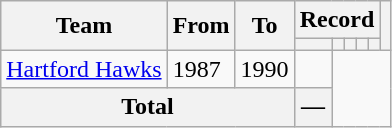<table class="wikitable" style="text-align: center">
<tr>
<th rowspan="2">Team</th>
<th rowspan="2">From</th>
<th rowspan="2">To</th>
<th colspan="5">Record</th>
<th rowspan="2"></th>
</tr>
<tr>
<th></th>
<th></th>
<th></th>
<th></th>
<th></th>
</tr>
<tr>
<td align="left"><a href='#'>Hartford Hawks</a></td>
<td align="left">1987</td>
<td align="left">1990<br></td>
<td></td>
</tr>
<tr>
<th colspan="3">Total<br></th>
<th>—</th>
</tr>
</table>
